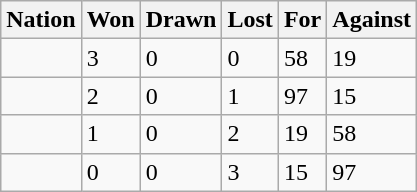<table class="wikitable">
<tr>
<th>Nation</th>
<th>Won</th>
<th>Drawn</th>
<th>Lost</th>
<th>For</th>
<th>Against</th>
</tr>
<tr>
<td></td>
<td>3</td>
<td>0</td>
<td>0</td>
<td>58</td>
<td>19</td>
</tr>
<tr>
<td></td>
<td>2</td>
<td>0</td>
<td>1</td>
<td>97</td>
<td>15</td>
</tr>
<tr>
<td></td>
<td>1</td>
<td>0</td>
<td>2</td>
<td>19</td>
<td>58</td>
</tr>
<tr>
<td></td>
<td>0</td>
<td>0</td>
<td>3</td>
<td>15</td>
<td>97</td>
</tr>
</table>
